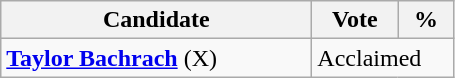<table class="wikitable">
<tr>
<th bgcolor="#DDDDFF" width="200px">Candidate</th>
<th bgcolor="#DDDDFF" width="50px">Vote</th>
<th bgcolor="#DDDDFF" width="30px">%</th>
</tr>
<tr>
<td><strong><a href='#'>Taylor Bachrach</a></strong> (X)</td>
<td colspan="2">Acclaimed</td>
</tr>
</table>
